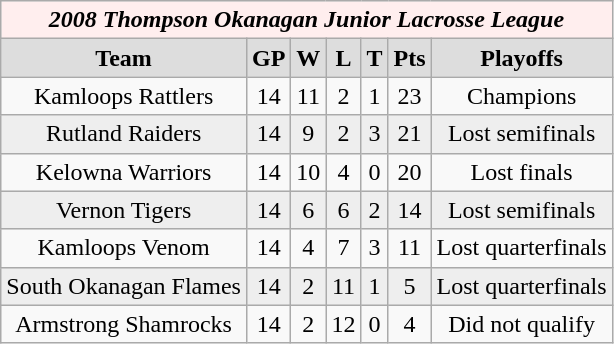<table class="wikitable">
<tr align="center" bgcolor="#ffeeee">
<td colspan="7"><strong><em>2008 Thompson Okanagan Junior Lacrosse League</em></strong></td>
</tr>
<tr align="center"  bgcolor="#dddddd">
<td><strong>Team </strong></td>
<td><strong> GP </strong></td>
<td><strong> W </strong></td>
<td><strong> L </strong></td>
<td><strong> T </strong></td>
<td><strong>Pts</strong></td>
<td><strong>Playoffs</strong></td>
</tr>
<tr align="center">
<td>Kamloops Rattlers</td>
<td>14</td>
<td>11</td>
<td>2</td>
<td>1</td>
<td>23</td>
<td>Champions</td>
</tr>
<tr align="center" bgcolor="#eeeeee">
<td>Rutland Raiders</td>
<td>14</td>
<td>9</td>
<td>2</td>
<td>3</td>
<td>21</td>
<td>Lost semifinals</td>
</tr>
<tr align="center">
<td>Kelowna Warriors</td>
<td>14</td>
<td>10</td>
<td>4</td>
<td>0</td>
<td>20</td>
<td>Lost finals</td>
</tr>
<tr align="center" bgcolor="#eeeeee">
<td>Vernon Tigers</td>
<td>14</td>
<td>6</td>
<td>6</td>
<td>2</td>
<td>14</td>
<td>Lost semifinals</td>
</tr>
<tr align="center">
<td>Kamloops Venom</td>
<td>14</td>
<td>4</td>
<td>7</td>
<td>3</td>
<td>11</td>
<td>Lost quarterfinals</td>
</tr>
<tr align="center" bgcolor="#eeeeee">
<td>South Okanagan Flames</td>
<td>14</td>
<td>2</td>
<td>11</td>
<td>1</td>
<td>5</td>
<td>Lost quarterfinals</td>
</tr>
<tr align="center">
<td>Armstrong Shamrocks</td>
<td>14</td>
<td>2</td>
<td>12</td>
<td>0</td>
<td>4</td>
<td>Did not qualify</td>
</tr>
</table>
